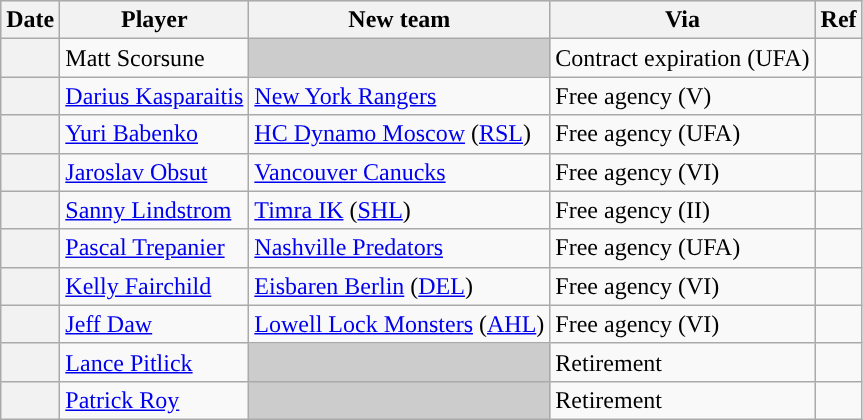<table class="wikitable plainrowheaders">
<tr style="background:#ddd; text-align:center;">
<th>Date</th>
<th>Player</th>
<th>New team</th>
<th>Via</th>
<th>Ref</th>
</tr>
<tr>
<th scope="row"></th>
<td>Matt Scorsune</td>
<td style="background:#ccc"></td>
<td>Contract expiration (UFA)</td>
<td></td>
</tr>
<tr>
<th scope="row"></th>
<td><a href='#'>Darius Kasparaitis</a></td>
<td><a href='#'>New York Rangers</a></td>
<td>Free agency (V)</td>
<td></td>
</tr>
<tr>
<th scope="row"></th>
<td><a href='#'>Yuri Babenko</a></td>
<td><a href='#'>HC Dynamo Moscow</a> (<a href='#'>RSL</a>)</td>
<td>Free agency (UFA)</td>
<td></td>
</tr>
<tr>
<th scope="row"></th>
<td><a href='#'>Jaroslav Obsut</a></td>
<td><a href='#'>Vancouver Canucks</a></td>
<td>Free agency (VI)</td>
<td></td>
</tr>
<tr>
<th scope="row"></th>
<td><a href='#'>Sanny Lindstrom</a></td>
<td><a href='#'>Timra IK</a> (<a href='#'>SHL</a>)</td>
<td>Free agency (II)</td>
<td></td>
</tr>
<tr>
<th scope="row"></th>
<td><a href='#'>Pascal Trepanier</a></td>
<td><a href='#'>Nashville Predators</a></td>
<td>Free agency (UFA)</td>
<td></td>
</tr>
<tr>
<th scope="row"></th>
<td><a href='#'>Kelly Fairchild</a></td>
<td><a href='#'>Eisbaren Berlin</a> (<a href='#'>DEL</a>)</td>
<td>Free agency (VI)</td>
<td></td>
</tr>
<tr>
<th scope="row"></th>
<td><a href='#'>Jeff Daw</a></td>
<td><a href='#'>Lowell Lock Monsters</a> (<a href='#'>AHL</a>)</td>
<td>Free agency (VI)</td>
<td></td>
</tr>
<tr>
<th scope="row"></th>
<td><a href='#'>Lance Pitlick</a></td>
<td style="background:#ccc"></td>
<td>Retirement</td>
<td></td>
</tr>
<tr>
<th scope="row"></th>
<td><a href='#'>Patrick Roy</a></td>
<td style="background:#ccc"></td>
<td>Retirement</td>
<td></td>
</tr>
</table>
